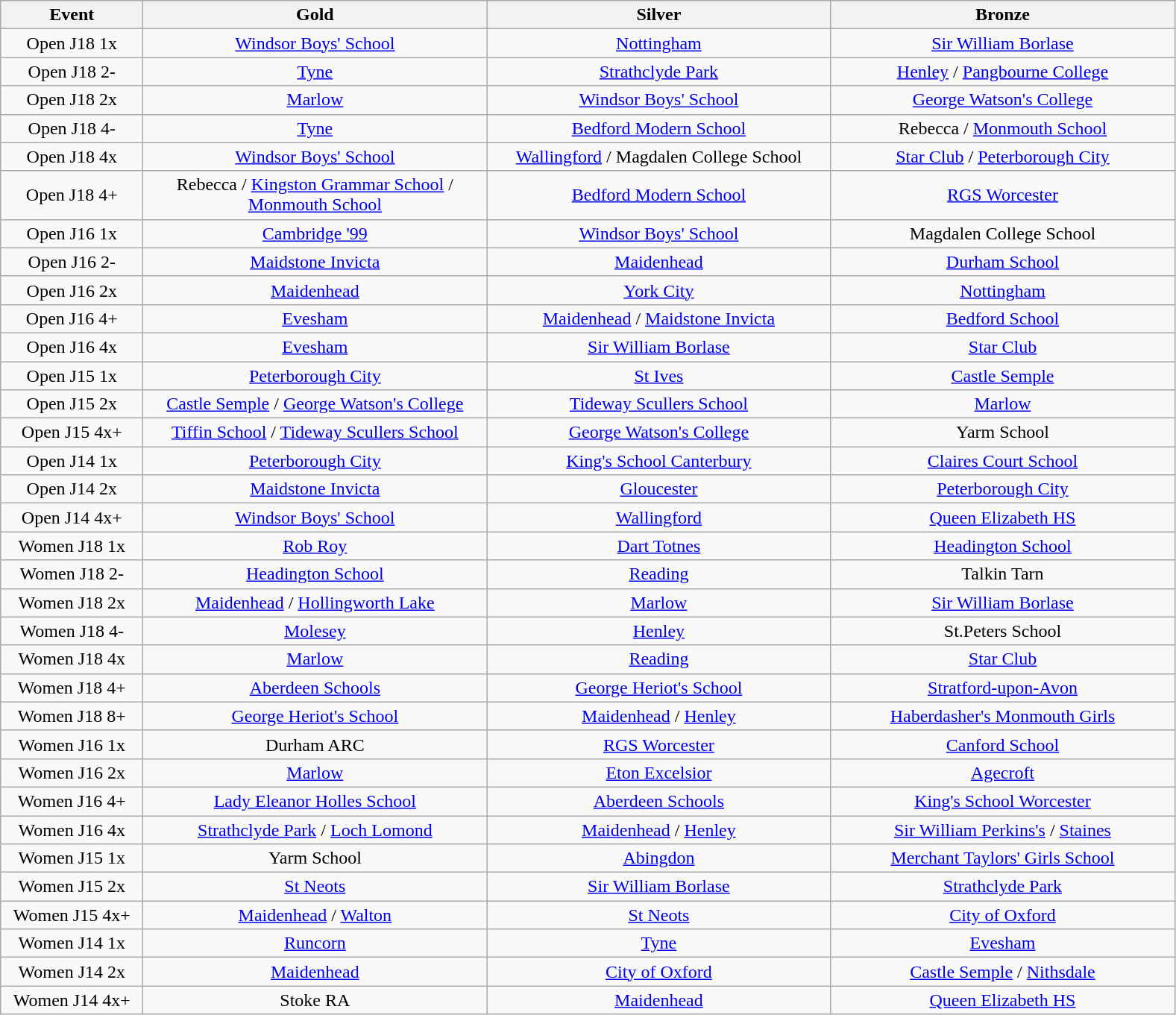<table class="wikitable" style="text-align:center">
<tr>
<th width=120>Event</th>
<th width=300>Gold</th>
<th width=300>Silver</th>
<th width=300>Bronze</th>
</tr>
<tr>
<td>Open J18 1x</td>
<td><a href='#'>Windsor Boys' School</a></td>
<td><a href='#'>Nottingham</a></td>
<td><a href='#'>Sir William Borlase</a></td>
</tr>
<tr>
<td>Open J18 2-</td>
<td><a href='#'>Tyne</a></td>
<td><a href='#'>Strathclyde Park</a></td>
<td><a href='#'>Henley</a> / <a href='#'>Pangbourne College</a></td>
</tr>
<tr>
<td>Open J18 2x</td>
<td><a href='#'>Marlow</a></td>
<td><a href='#'>Windsor Boys' School</a></td>
<td><a href='#'>George Watson's College</a></td>
</tr>
<tr>
<td>Open J18 4-</td>
<td><a href='#'>Tyne</a></td>
<td><a href='#'>Bedford Modern School</a></td>
<td>Rebecca / <a href='#'>Monmouth School</a></td>
</tr>
<tr>
<td>Open J18 4x</td>
<td><a href='#'>Windsor Boys' School</a></td>
<td><a href='#'>Wallingford</a> / Magdalen College School</td>
<td><a href='#'>Star Club</a> / <a href='#'>Peterborough City</a></td>
</tr>
<tr>
<td>Open J18 4+</td>
<td>Rebecca / <a href='#'>Kingston Grammar School</a> / <a href='#'>Monmouth School</a></td>
<td><a href='#'>Bedford Modern School</a></td>
<td><a href='#'>RGS Worcester</a></td>
</tr>
<tr>
<td>Open J16 1x</td>
<td><a href='#'>Cambridge '99</a></td>
<td><a href='#'>Windsor Boys' School</a></td>
<td>Magdalen College School</td>
</tr>
<tr>
<td>Open J16 2-</td>
<td><a href='#'>Maidstone Invicta</a></td>
<td><a href='#'>Maidenhead</a></td>
<td><a href='#'>Durham School</a></td>
</tr>
<tr>
<td>Open J16 2x</td>
<td><a href='#'>Maidenhead</a></td>
<td><a href='#'>York City</a></td>
<td><a href='#'>Nottingham</a></td>
</tr>
<tr>
<td>Open J16 4+</td>
<td><a href='#'>Evesham</a></td>
<td><a href='#'>Maidenhead</a> / <a href='#'>Maidstone Invicta</a></td>
<td><a href='#'>Bedford School</a></td>
</tr>
<tr>
<td>Open J16 4x</td>
<td><a href='#'>Evesham</a></td>
<td><a href='#'>Sir William Borlase</a></td>
<td><a href='#'>Star Club</a></td>
</tr>
<tr>
<td>Open J15 1x</td>
<td><a href='#'>Peterborough City</a></td>
<td><a href='#'>St Ives</a></td>
<td><a href='#'>Castle Semple</a></td>
</tr>
<tr>
<td>Open J15 2x</td>
<td><a href='#'>Castle Semple</a> / <a href='#'>George Watson's College</a></td>
<td><a href='#'>Tideway Scullers School</a></td>
<td><a href='#'>Marlow</a></td>
</tr>
<tr>
<td>Open J15 4x+</td>
<td><a href='#'>Tiffin School</a> / <a href='#'>Tideway Scullers School</a></td>
<td><a href='#'>George Watson's College</a></td>
<td>Yarm School</td>
</tr>
<tr>
<td>Open J14 1x</td>
<td><a href='#'>Peterborough City</a></td>
<td><a href='#'>King's School Canterbury</a></td>
<td><a href='#'>Claires Court School</a></td>
</tr>
<tr>
<td>Open J14 2x</td>
<td><a href='#'>Maidstone Invicta</a></td>
<td><a href='#'>Gloucester</a></td>
<td><a href='#'>Peterborough City</a></td>
</tr>
<tr>
<td>Open J14 4x+</td>
<td><a href='#'>Windsor Boys' School</a></td>
<td><a href='#'>Wallingford</a></td>
<td><a href='#'>Queen Elizabeth HS</a></td>
</tr>
<tr>
<td>Women J18 1x</td>
<td><a href='#'>Rob Roy</a></td>
<td><a href='#'>Dart Totnes</a></td>
<td><a href='#'>Headington School</a></td>
</tr>
<tr>
<td>Women J18 2-</td>
<td><a href='#'>Headington School</a></td>
<td><a href='#'>Reading</a></td>
<td>Talkin Tarn</td>
</tr>
<tr>
<td>Women J18 2x</td>
<td><a href='#'>Maidenhead</a> / <a href='#'>Hollingworth Lake</a></td>
<td><a href='#'>Marlow</a></td>
<td><a href='#'>Sir William Borlase</a></td>
</tr>
<tr>
<td>Women J18 4-</td>
<td><a href='#'>Molesey</a></td>
<td><a href='#'>Henley</a></td>
<td>St.Peters School</td>
</tr>
<tr>
<td>Women J18 4x</td>
<td><a href='#'>Marlow</a></td>
<td><a href='#'>Reading</a></td>
<td><a href='#'>Star Club</a></td>
</tr>
<tr>
<td>Women J18 4+</td>
<td><a href='#'>Aberdeen Schools</a></td>
<td><a href='#'>George Heriot's School</a></td>
<td><a href='#'>Stratford-upon-Avon</a></td>
</tr>
<tr>
<td>Women J18 8+</td>
<td><a href='#'>George Heriot's School</a></td>
<td><a href='#'>Maidenhead</a> / <a href='#'>Henley</a></td>
<td><a href='#'>Haberdasher's Monmouth Girls</a></td>
</tr>
<tr>
<td>Women J16 1x</td>
<td>Durham ARC</td>
<td><a href='#'>RGS Worcester</a></td>
<td><a href='#'>Canford School</a></td>
</tr>
<tr>
<td>Women J16 2x</td>
<td><a href='#'>Marlow</a></td>
<td><a href='#'>Eton Excelsior</a></td>
<td><a href='#'>Agecroft</a></td>
</tr>
<tr>
<td>Women J16 4+</td>
<td><a href='#'>Lady Eleanor Holles School</a></td>
<td><a href='#'>Aberdeen Schools</a></td>
<td><a href='#'>King's School Worcester</a></td>
</tr>
<tr>
<td>Women J16 4x</td>
<td><a href='#'>Strathclyde Park</a> / <a href='#'>Loch Lomond</a></td>
<td><a href='#'>Maidenhead</a> / <a href='#'>Henley</a></td>
<td><a href='#'>Sir William Perkins's</a> / <a href='#'>Staines</a></td>
</tr>
<tr>
<td>Women J15 1x</td>
<td>Yarm School</td>
<td><a href='#'>Abingdon</a></td>
<td><a href='#'>Merchant Taylors' Girls School</a></td>
</tr>
<tr>
<td>Women J15 2x</td>
<td><a href='#'>St Neots</a></td>
<td><a href='#'>Sir William Borlase</a></td>
<td><a href='#'>Strathclyde Park</a></td>
</tr>
<tr>
<td>Women J15 4x+</td>
<td><a href='#'>Maidenhead</a> / <a href='#'>Walton</a></td>
<td><a href='#'>St Neots</a></td>
<td><a href='#'>City of Oxford</a></td>
</tr>
<tr>
<td>Women J14 1x</td>
<td><a href='#'>Runcorn</a></td>
<td><a href='#'>Tyne</a></td>
<td><a href='#'>Evesham</a></td>
</tr>
<tr>
<td>Women J14 2x</td>
<td><a href='#'>Maidenhead</a></td>
<td><a href='#'>City of Oxford</a></td>
<td><a href='#'>Castle Semple</a> / <a href='#'>Nithsdale</a></td>
</tr>
<tr>
<td>Women J14 4x+</td>
<td>Stoke RA</td>
<td><a href='#'>Maidenhead</a></td>
<td><a href='#'>Queen Elizabeth HS</a></td>
</tr>
</table>
